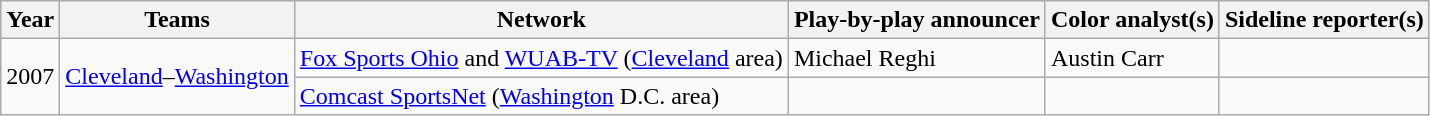<table class="wikitable">
<tr>
<th>Year</th>
<th>Teams</th>
<th>Network</th>
<th>Play-by-play announcer</th>
<th>Color analyst(s)</th>
<th>Sideline reporter(s)</th>
</tr>
<tr>
<td rowspan=2>2007</td>
<td rowspan=2><a href='#'>Cleveland</a>–<a href='#'>Washington</a></td>
<td><a href='#'>Fox Sports Ohio</a> and <a href='#'>WUAB-TV</a> (<a href='#'>Cleveland</a> area)</td>
<td>Michael Reghi</td>
<td>Austin Carr</td>
<td></td>
</tr>
<tr>
<td><a href='#'>Comcast SportsNet</a> (<a href='#'>Washington</a> D.C. area)</td>
<td></td>
<td></td>
<td></td>
</tr>
</table>
